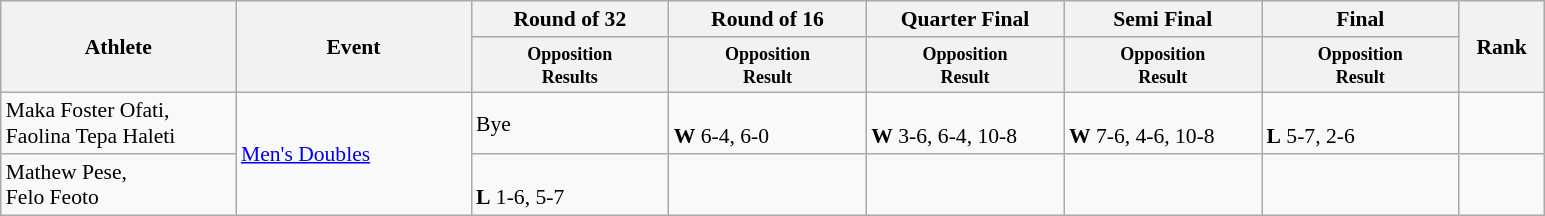<table class=wikitable style="font-size:90%">
<tr>
<th rowspan="2" width=150>Athlete</th>
<th rowspan="2" width=150>Event</th>
<th width=125>Round of 32</th>
<th width=125>Round of 16</th>
<th width=125>Quarter Final</th>
<th width=125>Semi Final</th>
<th width=125>Final</th>
<th rowspan="2" width=50>Rank</th>
</tr>
<tr>
<th style="line-height:1em"><small>Opposition<br>Results</small></th>
<th style="line-height:1em"><small>Opposition<br>Result</small></th>
<th style="line-height:1em"><small>Opposition<br>Result</small></th>
<th style="line-height:1em"><small>Opposition<br>Result</small></th>
<th style="line-height:1em"><small>Opposition<br>Result</small></th>
</tr>
<tr>
<td align=left>Maka Foster Ofati,<br>Faolina Tepa Haleti</td>
<td rowspan=2><a href='#'>Men's Doubles</a></td>
<td>Bye</td>
<td><br> <strong>W</strong> 6-4, 6-0</td>
<td><br> <strong>W</strong> 3-6, 6-4, 10-8</td>
<td><br> <strong>W</strong> 7-6, 4-6, 10-8</td>
<td><br> <strong>L</strong> 5-7, 2-6</td>
<td></td>
</tr>
<tr>
<td>Mathew Pese,<br>Felo Feoto</td>
<td><br> <strong>L</strong> 1-6, 5-7</td>
<td></td>
<td></td>
<td></td>
<td></td>
</tr>
</table>
